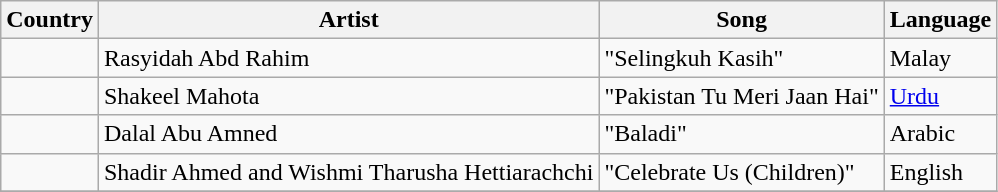<table class="sortable wikitable">
<tr>
<th>Country</th>
<th>Artist</th>
<th>Song</th>
<th>Language</th>
</tr>
<tr>
<td></td>
<td>Rasyidah Abd Rahim</td>
<td>"Selingkuh Kasih"</td>
<td>Malay</td>
</tr>
<tr>
<td></td>
<td>Shakeel Mahota</td>
<td>"Pakistan Tu Meri Jaan Hai"</td>
<td><a href='#'>Urdu</a></td>
</tr>
<tr>
<td></td>
<td>Dalal Abu Amned</td>
<td>"Baladi"</td>
<td>Arabic</td>
</tr>
<tr>
<td></td>
<td>Shadir Ahmed and Wishmi Tharusha Hettiarachchi</td>
<td>"Celebrate Us (Children)"</td>
<td>English</td>
</tr>
<tr>
</tr>
</table>
